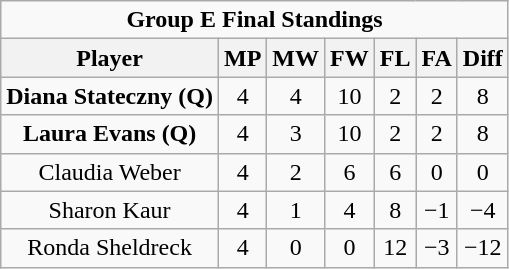<table class="wikitable" style="text-align: center; display: inline-table;">
<tr>
<td colspan="7"><strong>Group E Final Standings</strong></td>
</tr>
<tr>
<th>Player</th>
<th>MP</th>
<th>MW</th>
<th>FW</th>
<th>FL</th>
<th>FA</th>
<th>Diff</th>
</tr>
<tr>
<td> <strong>Diana Stateczny (Q)</strong></td>
<td>4</td>
<td>4</td>
<td>10</td>
<td>2</td>
<td>2</td>
<td>8</td>
</tr>
<tr>
<td> <strong>Laura Evans (Q)</strong></td>
<td>4</td>
<td>3</td>
<td>10</td>
<td>2</td>
<td>2</td>
<td>8</td>
</tr>
<tr>
<td> Claudia Weber</td>
<td>4</td>
<td>2</td>
<td>6</td>
<td>6</td>
<td>0</td>
<td>0</td>
</tr>
<tr>
<td> Sharon Kaur</td>
<td>4</td>
<td>1</td>
<td>4</td>
<td>8</td>
<td>−1</td>
<td>−4</td>
</tr>
<tr>
<td> Ronda Sheldreck</td>
<td>4</td>
<td>0</td>
<td>0</td>
<td>12</td>
<td>−3</td>
<td>−12</td>
</tr>
</table>
